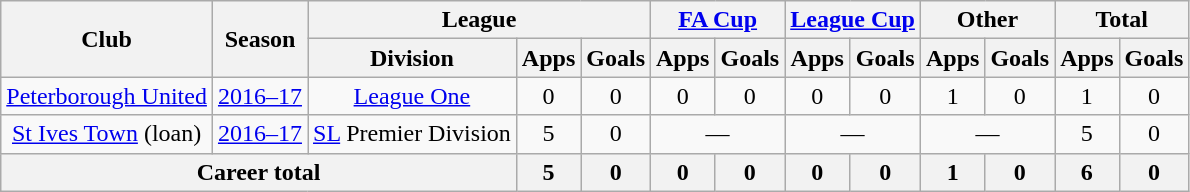<table class="wikitable" style="text-align:center">
<tr>
<th rowspan="2">Club</th>
<th rowspan="2">Season</th>
<th colspan="3">League</th>
<th colspan="2"><a href='#'>FA Cup</a></th>
<th colspan="2"><a href='#'>League Cup</a></th>
<th colspan="2">Other</th>
<th colspan="2">Total</th>
</tr>
<tr>
<th>Division</th>
<th>Apps</th>
<th>Goals</th>
<th>Apps</th>
<th>Goals</th>
<th>Apps</th>
<th>Goals</th>
<th>Apps</th>
<th>Goals</th>
<th>Apps</th>
<th>Goals</th>
</tr>
<tr>
<td><a href='#'>Peterborough United</a></td>
<td><a href='#'>2016–17</a></td>
<td><a href='#'>League One</a></td>
<td>0</td>
<td>0</td>
<td>0</td>
<td>0</td>
<td>0</td>
<td>0</td>
<td>1</td>
<td>0</td>
<td>1</td>
<td>0</td>
</tr>
<tr>
<td><a href='#'>St Ives Town</a> (loan)</td>
<td><a href='#'>2016–17</a></td>
<td><a href='#'>SL</a> Premier Division</td>
<td>5</td>
<td>0</td>
<td colspan="2">—</td>
<td colspan="2">—</td>
<td colspan="2">—</td>
<td>5</td>
<td>0</td>
</tr>
<tr>
<th colspan="3">Career total</th>
<th>5</th>
<th>0</th>
<th>0</th>
<th>0</th>
<th>0</th>
<th>0</th>
<th>1</th>
<th>0</th>
<th>6</th>
<th>0</th>
</tr>
</table>
